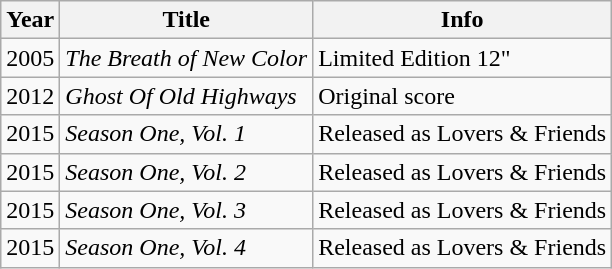<table class= "wikitable">
<tr>
<th>Year</th>
<th>Title</th>
<th>Info</th>
</tr>
<tr>
<td>2005</td>
<td><em>The Breath of New Color</em></td>
<td>Limited Edition 12"</td>
</tr>
<tr>
<td>2012</td>
<td><em>Ghost Of Old Highways</em></td>
<td>Original score</td>
</tr>
<tr>
<td>2015</td>
<td><em>Season One, Vol. 1</em></td>
<td>Released as Lovers & Friends</td>
</tr>
<tr>
<td>2015</td>
<td><em>Season One, Vol. 2</em></td>
<td>Released as Lovers & Friends</td>
</tr>
<tr>
<td>2015</td>
<td><em>Season One, Vol. 3</em></td>
<td>Released as Lovers & Friends</td>
</tr>
<tr>
<td>2015</td>
<td><em>Season One, Vol. 4</em></td>
<td>Released as Lovers & Friends</td>
</tr>
</table>
